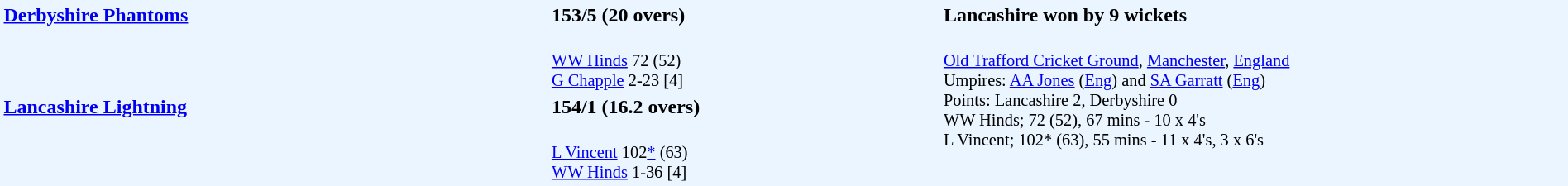<table style="width:100%; background:#ebf5ff;">
<tr>
<td style="width:35%; vertical-align:top;" rowspan="2"><strong><a href='#'>Derbyshire Phantoms</a></strong></td>
<td style="width:25%;"><strong>153/5 (20 overs)</strong></td>
<td style="width:40%;"><strong>Lancashire won by 9 wickets</strong></td>
</tr>
<tr>
<td style="font-size: 85%;"><br><a href='#'>WW Hinds</a> 72 (52)<br>
<a href='#'>G Chapple</a> 2-23 [4]</td>
<td style="vertical-align:top; font-size:85%;" rowspan="3"><br><a href='#'>Old Trafford Cricket Ground</a>, <a href='#'>Manchester</a>, <a href='#'>England</a><br>
Umpires: <a href='#'>AA Jones</a> (<a href='#'>Eng</a>) and <a href='#'>SA Garratt</a> (<a href='#'>Eng</a>)<br>
Points: Lancashire 2, Derbyshire 0<br>WW Hinds; 72 (52), 67 mins - 10 x 4's<br>
L Vincent; 102* (63), 55 mins - 11 x 4's, 3 x 6's</td>
</tr>
<tr>
<td style="vertical-align:top;" rowspan="2"><strong><a href='#'>Lancashire Lightning</a></strong></td>
<td><strong>154/1 (16.2 overs)</strong></td>
</tr>
<tr>
<td style="font-size: 85%;"><br><a href='#'>L Vincent</a> 102<a href='#'>*</a> (63)<br>
<a href='#'>WW Hinds</a> 1-36 [4]</td>
</tr>
</table>
